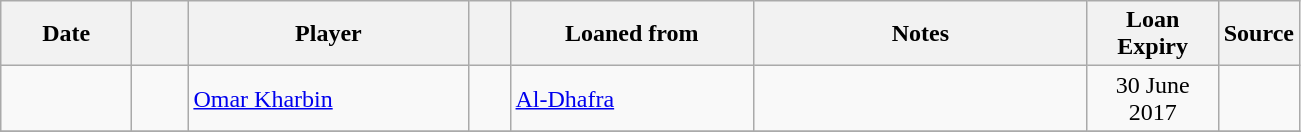<table class="wikitable sortable">
<tr>
<th style="width:80px;">Date</th>
<th style="width:30px;"></th>
<th style="width:180px;">Player</th>
<th style="width:20px;"></th>
<th style="width:155px;">Loaned from</th>
<th style="width:215px;" class="unsortable">Notes</th>
<th style="width:80px;">Loan Expiry</th>
<th style="width:20px;">Source</th>
</tr>
<tr>
<td></td>
<td align=center></td>
<td> <a href='#'>Omar Kharbin</a></td>
<td align=center></td>
<td> <a href='#'>Al-Dhafra</a></td>
<td></td>
<td align=center>30 June 2017</td>
<td></td>
</tr>
<tr>
</tr>
</table>
